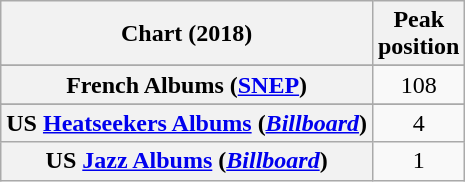<table class="wikitable sortable plainrowheaders" style="text-align:center">
<tr>
<th scope="col">Chart (2018)</th>
<th scope="col">Peak<br> position</th>
</tr>
<tr>
</tr>
<tr>
</tr>
<tr>
<th scope="row">French Albums (<a href='#'>SNEP</a>)</th>
<td>108</td>
</tr>
<tr>
</tr>
<tr>
</tr>
<tr>
</tr>
<tr>
</tr>
<tr>
<th scope="row">US <a href='#'>Heatseekers Albums</a> (<em><a href='#'>Billboard</a></em>)</th>
<td>4</td>
</tr>
<tr>
<th scope="row">US <a href='#'>Jazz Albums</a> (<em><a href='#'>Billboard</a></em>)</th>
<td>1</td>
</tr>
</table>
